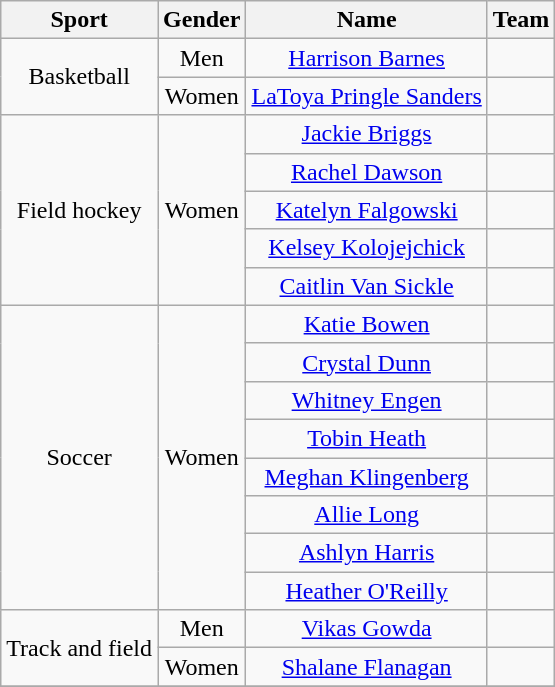<table class="wikitable" style="text-align: center;">
<tr>
<th>Sport</th>
<th>Gender</th>
<th>Name</th>
<th>Team</th>
</tr>
<tr>
<td rowspan="2">Basketball</td>
<td rowspan="1">Men</td>
<td><a href='#'>Harrison Barnes</a></td>
<td></td>
</tr>
<tr>
<td rowspan="1">Women</td>
<td><a href='#'>LaToya Pringle Sanders</a></td>
<td></td>
</tr>
<tr>
<td rowspan="5">Field hockey</td>
<td rowspan="5">Women</td>
<td><a href='#'>Jackie Briggs</a></td>
<td></td>
</tr>
<tr>
<td><a href='#'>Rachel Dawson</a></td>
<td></td>
</tr>
<tr>
<td><a href='#'>Katelyn Falgowski</a></td>
<td></td>
</tr>
<tr>
<td><a href='#'>Kelsey Kolojejchick</a></td>
<td></td>
</tr>
<tr>
<td><a href='#'>Caitlin Van Sickle</a></td>
<td></td>
</tr>
<tr>
<td rowspan="8">Soccer</td>
<td rowspan="8">Women</td>
<td><a href='#'>Katie Bowen</a></td>
<td></td>
</tr>
<tr>
<td><a href='#'>Crystal Dunn</a></td>
<td></td>
</tr>
<tr>
<td><a href='#'>Whitney Engen</a></td>
<td></td>
</tr>
<tr>
<td><a href='#'>Tobin Heath</a></td>
<td></td>
</tr>
<tr>
<td><a href='#'>Meghan Klingenberg</a></td>
<td></td>
</tr>
<tr>
<td><a href='#'>Allie Long</a></td>
<td></td>
</tr>
<tr>
<td><a href='#'>Ashlyn Harris</a></td>
<td></td>
</tr>
<tr>
<td><a href='#'>Heather O'Reilly</a></td>
<td></td>
</tr>
<tr>
<td rowspan="2">Track and field</td>
<td rowspan="1">Men</td>
<td><a href='#'>Vikas Gowda</a></td>
<td></td>
</tr>
<tr>
<td rowspan="1">Women</td>
<td><a href='#'>Shalane Flanagan</a></td>
<td></td>
</tr>
<tr>
</tr>
</table>
